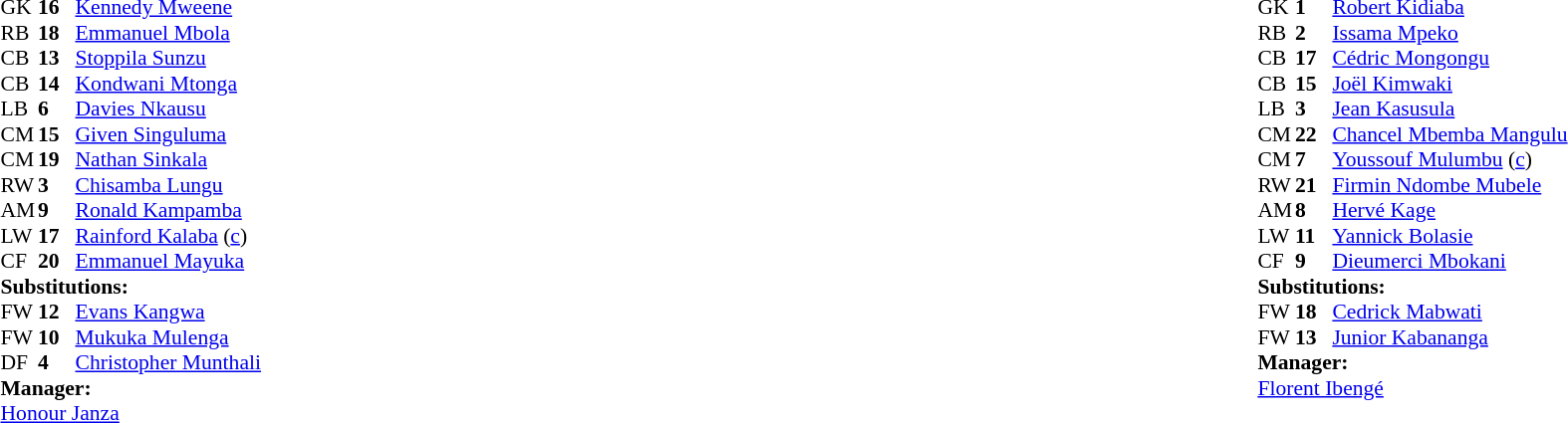<table width="100%">
<tr>
<td valign="top" width="40%"><br><table style="font-size:90%;" cellspacing="0" cellpadding="0">
<tr>
<th width="25"></th>
<th width="25"></th>
</tr>
<tr>
<td>GK</td>
<td><strong>16</strong></td>
<td><a href='#'>Kennedy Mweene</a></td>
</tr>
<tr>
<td>RB</td>
<td><strong>18</strong></td>
<td><a href='#'>Emmanuel Mbola</a></td>
</tr>
<tr>
<td>CB</td>
<td><strong>13</strong></td>
<td><a href='#'>Stoppila Sunzu</a></td>
<td></td>
</tr>
<tr>
<td>CB</td>
<td><strong>14</strong></td>
<td><a href='#'>Kondwani Mtonga</a></td>
</tr>
<tr>
<td>LB</td>
<td><strong>6</strong></td>
<td><a href='#'>Davies Nkausu</a></td>
</tr>
<tr>
<td>CM</td>
<td><strong>15</strong></td>
<td><a href='#'>Given Singuluma</a></td>
<td></td>
</tr>
<tr>
<td>CM</td>
<td><strong>19</strong></td>
<td><a href='#'>Nathan Sinkala</a></td>
<td> </td>
<td></td>
</tr>
<tr>
<td>RW</td>
<td><strong>3</strong></td>
<td><a href='#'>Chisamba Lungu</a></td>
</tr>
<tr>
<td>AM</td>
<td><strong>9</strong></td>
<td><a href='#'>Ronald Kampamba</a></td>
<td></td>
<td></td>
</tr>
<tr>
<td>LW</td>
<td><strong>17</strong></td>
<td><a href='#'>Rainford Kalaba</a> (<a href='#'>c</a>)</td>
</tr>
<tr>
<td>CF</td>
<td><strong>20</strong></td>
<td><a href='#'>Emmanuel Mayuka</a></td>
<td></td>
<td></td>
</tr>
<tr>
<td colspan=3><strong>Substitutions:</strong></td>
</tr>
<tr>
<td>FW</td>
<td><strong>12</strong></td>
<td><a href='#'>Evans Kangwa</a></td>
<td></td>
<td></td>
</tr>
<tr>
<td>FW</td>
<td><strong>10</strong></td>
<td><a href='#'>Mukuka Mulenga</a></td>
<td></td>
<td></td>
</tr>
<tr>
<td>DF</td>
<td><strong>4</strong></td>
<td><a href='#'>Christopher Munthali</a></td>
<td></td>
<td></td>
</tr>
<tr>
<td colspan=3><strong>Manager:</strong></td>
</tr>
<tr>
<td colspan=3><a href='#'>Honour Janza</a></td>
</tr>
</table>
</td>
<td valign="top"></td>
<td valign="top" width="50%"><br><table style="font-size:90%;" cellspacing="0" cellpadding="0" align="center">
<tr>
<th width=25></th>
<th width=25></th>
</tr>
<tr>
<td>GK</td>
<td><strong>1</strong></td>
<td><a href='#'>Robert Kidiaba</a></td>
</tr>
<tr>
<td>RB</td>
<td><strong>2</strong></td>
<td><a href='#'>Issama Mpeko</a></td>
</tr>
<tr>
<td>CB</td>
<td><strong>17</strong></td>
<td><a href='#'>Cédric Mongongu</a></td>
</tr>
<tr>
<td>CB</td>
<td><strong>15</strong></td>
<td><a href='#'>Joël Kimwaki</a></td>
</tr>
<tr>
<td>LB</td>
<td><strong>3</strong></td>
<td><a href='#'>Jean Kasusula</a></td>
</tr>
<tr>
<td>CM</td>
<td><strong>22</strong></td>
<td><a href='#'>Chancel Mbemba Mangulu</a></td>
</tr>
<tr>
<td>CM</td>
<td><strong>7</strong></td>
<td><a href='#'>Youssouf Mulumbu</a> (<a href='#'>c</a>)</td>
</tr>
<tr>
<td>RW</td>
<td><strong>21</strong></td>
<td><a href='#'>Firmin Ndombe Mubele</a></td>
<td></td>
<td></td>
</tr>
<tr>
<td>AM</td>
<td><strong>8</strong></td>
<td><a href='#'>Hervé Kage</a></td>
<td></td>
<td></td>
</tr>
<tr>
<td>LW</td>
<td><strong>11</strong></td>
<td><a href='#'>Yannick Bolasie</a></td>
</tr>
<tr>
<td>CF</td>
<td><strong>9</strong></td>
<td><a href='#'>Dieumerci Mbokani</a></td>
</tr>
<tr>
<td colspan=3><strong>Substitutions:</strong></td>
</tr>
<tr>
<td>FW</td>
<td><strong>18</strong></td>
<td><a href='#'>Cedrick Mabwati</a></td>
<td></td>
<td></td>
</tr>
<tr>
<td>FW</td>
<td><strong>13</strong></td>
<td><a href='#'>Junior Kabananga</a></td>
<td></td>
<td></td>
</tr>
<tr>
<td colspan=3><strong>Manager:</strong></td>
</tr>
<tr>
<td colspan=3><a href='#'>Florent Ibengé</a></td>
</tr>
</table>
</td>
</tr>
</table>
